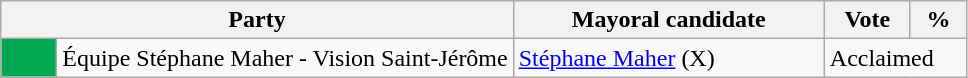<table class="wikitable">
<tr>
<th bgcolor="#DDDDFF" width="230px" colspan="2">Party</th>
<th bgcolor="#DDDDFF" width="200px">Mayoral candidate</th>
<th bgcolor="#DDDDFF" width="50px">Vote</th>
<th bgcolor="#DDDDFF" width="30px">%</th>
</tr>
<tr>
<td bgcolor=#00A850 width="30px"> </td>
<td>Équipe Stéphane Maher - Vision Saint-Jérôme</td>
<td><a href='#'>Stéphane Maher</a> (X)</td>
<td colspan="2">Acclaimed</td>
</tr>
</table>
